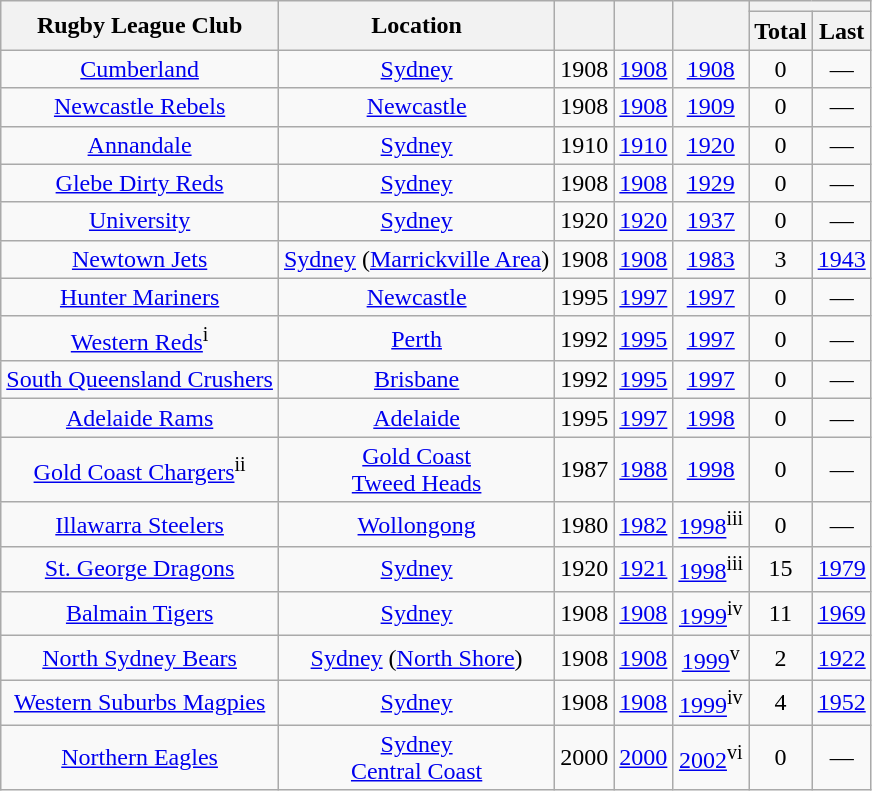<table class="wikitable sortable col1left col2left" style="text-align:center;">
<tr>
<th rowspan="2">Rugby League Club</th>
<th rowspan="2">Location</th>
<th rowspan="2"></th>
<th rowspan="2"></th>
<th rowspan="2"></th>
<th colspan="2"></th>
</tr>
<tr>
<th>Total</th>
<th>Last</th>
</tr>
<tr>
<td> <a href='#'>Cumberland</a></td>
<td> <a href='#'>Sydney</a></td>
<td>1908</td>
<td><a href='#'>1908</a></td>
<td><a href='#'>1908</a></td>
<td>0</td>
<td>—</td>
</tr>
<tr>
<td> <a href='#'>Newcastle Rebels</a></td>
<td> <a href='#'>Newcastle</a></td>
<td>1908</td>
<td><a href='#'>1908</a></td>
<td><a href='#'>1909</a></td>
<td>0</td>
<td>—</td>
</tr>
<tr>
<td> <a href='#'>Annandale</a></td>
<td> <a href='#'>Sydney</a></td>
<td>1910</td>
<td><a href='#'>1910</a></td>
<td><a href='#'>1920</a></td>
<td>0</td>
<td>—</td>
</tr>
<tr>
<td> <a href='#'>Glebe Dirty Reds</a></td>
<td> <a href='#'>Sydney</a></td>
<td>1908</td>
<td><a href='#'>1908</a></td>
<td><a href='#'>1929</a></td>
<td>0</td>
<td>—</td>
</tr>
<tr>
<td> <a href='#'>University</a></td>
<td> <a href='#'>Sydney</a></td>
<td>1920</td>
<td><a href='#'>1920</a></td>
<td><a href='#'>1937</a></td>
<td>0</td>
<td>—</td>
</tr>
<tr>
<td> <a href='#'>Newtown Jets</a></td>
<td> <a href='#'>Sydney</a> (<a href='#'>Marrickville Area</a>)</td>
<td>1908</td>
<td><a href='#'>1908</a></td>
<td><a href='#'>1983</a></td>
<td>3</td>
<td><a href='#'>1943</a></td>
</tr>
<tr>
<td> <a href='#'>Hunter Mariners</a></td>
<td> <a href='#'>Newcastle</a></td>
<td>1995</td>
<td><a href='#'>1997</a></td>
<td><a href='#'>1997</a></td>
<td>0</td>
<td>—</td>
</tr>
<tr>
<td> <a href='#'>Western Reds</a><sup>i</sup></td>
<td> <a href='#'>Perth</a></td>
<td>1992</td>
<td><a href='#'>1995</a></td>
<td><a href='#'>1997</a></td>
<td>0</td>
<td>—</td>
</tr>
<tr>
<td> <a href='#'>South Queensland Crushers</a></td>
<td> <a href='#'>Brisbane</a></td>
<td>1992</td>
<td><a href='#'>1995</a></td>
<td><a href='#'>1997</a></td>
<td>0</td>
<td>—</td>
</tr>
<tr>
<td> <a href='#'>Adelaide Rams</a></td>
<td> <a href='#'>Adelaide</a></td>
<td>1995</td>
<td><a href='#'>1997</a></td>
<td><a href='#'>1998</a></td>
<td>0</td>
<td>—</td>
</tr>
<tr>
<td> <a href='#'>Gold Coast Chargers</a><sup>ii</sup></td>
<td> <a href='#'>Gold Coast</a><br> <a href='#'>Tweed Heads</a></td>
<td>1987</td>
<td><a href='#'>1988</a></td>
<td><a href='#'>1998</a></td>
<td>0</td>
<td>—</td>
</tr>
<tr>
<td> <a href='#'>Illawarra Steelers</a></td>
<td> <a href='#'>Wollongong</a></td>
<td>1980</td>
<td><a href='#'>1982</a></td>
<td><a href='#'>1998</a><sup>iii</sup></td>
<td>0</td>
<td>—</td>
</tr>
<tr>
<td> <a href='#'>St. George Dragons</a></td>
<td> <a href='#'>Sydney</a></td>
<td>1920</td>
<td><a href='#'>1921</a></td>
<td><a href='#'>1998</a><sup>iii</sup></td>
<td>15</td>
<td><a href='#'>1979</a></td>
</tr>
<tr>
<td> <a href='#'>Balmain Tigers</a></td>
<td> <a href='#'>Sydney</a></td>
<td>1908</td>
<td><a href='#'>1908</a></td>
<td><a href='#'>1999</a><sup>iv</sup></td>
<td>11</td>
<td><a href='#'>1969</a></td>
</tr>
<tr>
<td> <a href='#'>North Sydney Bears</a></td>
<td> <a href='#'>Sydney</a> (<a href='#'>North Shore</a>)</td>
<td>1908</td>
<td><a href='#'>1908</a></td>
<td><a href='#'>1999</a><sup>v</sup></td>
<td>2</td>
<td><a href='#'>1922</a></td>
</tr>
<tr>
<td> <a href='#'>Western Suburbs Magpies</a></td>
<td> <a href='#'>Sydney</a></td>
<td>1908</td>
<td><a href='#'>1908</a></td>
<td><a href='#'>1999</a><sup>iv</sup></td>
<td>4</td>
<td><a href='#'>1952</a></td>
</tr>
<tr>
<td> <a href='#'>Northern Eagles</a></td>
<td> <a href='#'>Sydney</a><br> <a href='#'>Central Coast</a></td>
<td>2000</td>
<td><a href='#'>2000</a></td>
<td><a href='#'>2002</a><sup>vi</sup></td>
<td>0</td>
<td>—</td>
</tr>
</table>
